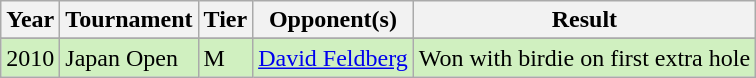<table class ="wikitable">
<tr>
<th>Year</th>
<th>Tournament</th>
<th>Tier</th>
<th>Opponent(s)</th>
<th>Result</th>
</tr>
<tr>
</tr>
<tr style="background:#d0f0c0;">
<td>2010</td>
<td>Japan Open</td>
<td>M</td>
<td><a href='#'>David Feldberg</a></td>
<td>Won with birdie on first extra hole </td>
</tr>
</table>
